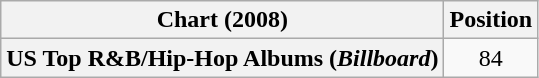<table class="wikitable plainrowheaders" style="text-align:center;">
<tr>
<th scope="col">Chart (2008)</th>
<th scope="col">Position</th>
</tr>
<tr>
<th scope="row">US Top R&B/Hip-Hop Albums (<em>Billboard</em>)</th>
<td>84</td>
</tr>
</table>
